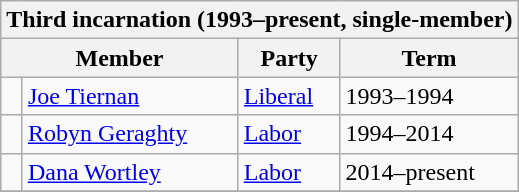<table class="wikitable">
<tr>
<th colspan="4">Third incarnation (1993–present, single-member)</th>
</tr>
<tr>
<th colspan="2">Member</th>
<th>Party</th>
<th>Term</th>
</tr>
<tr>
<td> </td>
<td><a href='#'>Joe Tiernan</a></td>
<td><a href='#'>Liberal</a></td>
<td>1993–1994</td>
</tr>
<tr>
<td> </td>
<td><a href='#'>Robyn Geraghty</a></td>
<td><a href='#'>Labor</a></td>
<td>1994–2014</td>
</tr>
<tr>
<td> </td>
<td><a href='#'>Dana Wortley</a></td>
<td><a href='#'>Labor</a></td>
<td>2014–present</td>
</tr>
<tr>
</tr>
</table>
